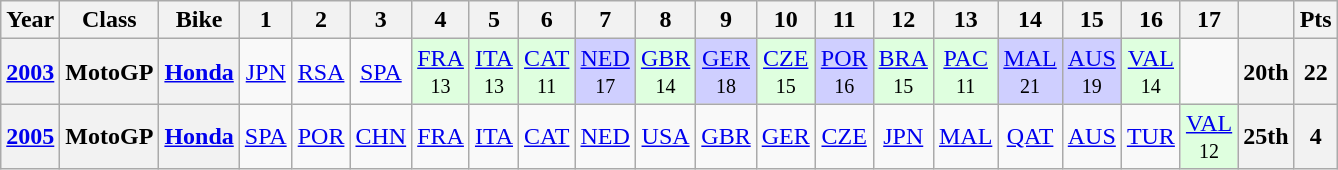<table class="wikitable" style="text-align:center">
<tr>
<th>Year</th>
<th>Class</th>
<th>Bike</th>
<th>1</th>
<th>2</th>
<th>3</th>
<th>4</th>
<th>5</th>
<th>6</th>
<th>7</th>
<th>8</th>
<th>9</th>
<th>10</th>
<th>11</th>
<th>12</th>
<th>13</th>
<th>14</th>
<th>15</th>
<th>16</th>
<th>17</th>
<th></th>
<th>Pts</th>
</tr>
<tr>
<th align="left"><a href='#'>2003</a></th>
<th align="left">MotoGP</th>
<th align="left"><a href='#'>Honda</a></th>
<td><a href='#'>JPN</a></td>
<td><a href='#'>RSA</a></td>
<td><a href='#'>SPA</a></td>
<td style="background:#DFFFDF;"><a href='#'>FRA</a><br><small>13</small></td>
<td style="background:#DFFFDF;"><a href='#'>ITA</a><br><small>13</small></td>
<td style="background:#DFFFDF;"><a href='#'>CAT</a><br><small>11</small></td>
<td style="background:#cfcfff;"><a href='#'>NED</a><br><small>17</small></td>
<td style="background:#DFFFDF;"><a href='#'>GBR</a><br><small>14</small></td>
<td style="background:#cfcfff;"><a href='#'>GER</a><br><small>18</small></td>
<td style="background:#DFFFDF;"><a href='#'>CZE</a><br><small>15</small></td>
<td style="background:#cfcfff;"><a href='#'>POR</a><br><small>16</small></td>
<td style="background:#DFFFDF;"><a href='#'>BRA</a><br><small>15</small></td>
<td style="background:#DFFFDF;"><a href='#'>PAC</a><br><small>11</small></td>
<td style="background:#cfcfff;"><a href='#'>MAL</a><br><small>21</small></td>
<td style="background:#cfcfff;"><a href='#'>AUS</a><br><small>19</small></td>
<td style="background:#DFFFDF;"><a href='#'>VAL</a><br><small>14</small></td>
<td></td>
<th>20th</th>
<th>22</th>
</tr>
<tr>
<th align="left"><a href='#'>2005</a></th>
<th align="left">MotoGP</th>
<th align="left"><a href='#'>Honda</a></th>
<td><a href='#'>SPA</a></td>
<td><a href='#'>POR</a></td>
<td><a href='#'>CHN</a></td>
<td><a href='#'>FRA</a></td>
<td><a href='#'>ITA</a></td>
<td><a href='#'>CAT</a></td>
<td><a href='#'>NED</a></td>
<td><a href='#'>USA</a></td>
<td><a href='#'>GBR</a></td>
<td><a href='#'>GER</a></td>
<td><a href='#'>CZE</a></td>
<td><a href='#'>JPN</a></td>
<td><a href='#'>MAL</a></td>
<td><a href='#'>QAT</a></td>
<td><a href='#'>AUS</a></td>
<td><a href='#'>TUR</a></td>
<td style="background:#DFFFDF;"><a href='#'>VAL</a><br><small>12</small></td>
<th>25th</th>
<th>4</th>
</tr>
</table>
